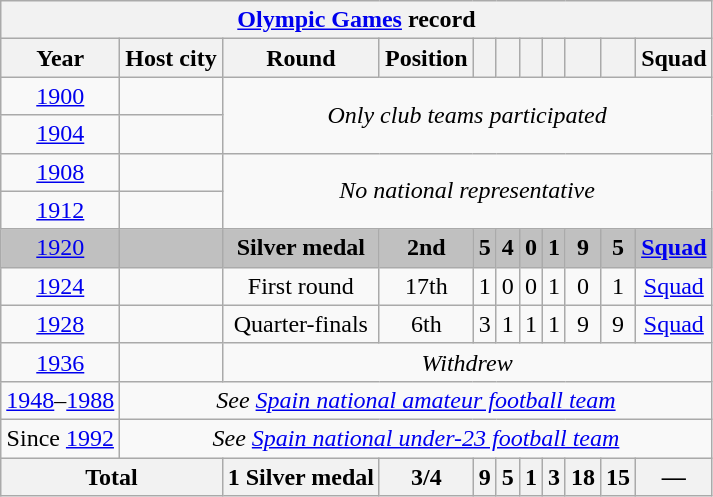<table class="wikitable" style="text-align: center;">
<tr>
<th colspan=12><a href='#'>Olympic Games</a> record</th>
</tr>
<tr>
<th>Year</th>
<th>Host city</th>
<th>Round</th>
<th>Position</th>
<th></th>
<th></th>
<th></th>
<th></th>
<th></th>
<th></th>
<th>Squad</th>
</tr>
<tr>
<td><a href='#'>1900</a></td>
<td></td>
<td colspan=9 rowspan=2><em>Only club teams participated</em></td>
</tr>
<tr>
<td><a href='#'>1904</a></td>
<td></td>
</tr>
<tr>
<td><a href='#'>1908</a></td>
<td></td>
<td colspan=9 rowspan=2><em>No national representative</em></td>
</tr>
<tr>
<td><a href='#'>1912</a></td>
<td></td>
</tr>
<tr style="background:silver;">
<td><a href='#'>1920</a></td>
<td></td>
<td><strong>Silver medal</strong></td>
<td><strong>2nd</strong></td>
<td><strong>5</strong></td>
<td><strong>4</strong></td>
<td><strong>0</strong></td>
<td><strong>1</strong></td>
<td><strong>9</strong></td>
<td><strong>5</strong></td>
<td><strong><a href='#'>Squad</a></strong></td>
</tr>
<tr>
<td><a href='#'>1924</a></td>
<td></td>
<td>First round</td>
<td>17th</td>
<td>1</td>
<td>0</td>
<td>0</td>
<td>1</td>
<td>0</td>
<td>1</td>
<td><a href='#'>Squad</a></td>
</tr>
<tr>
<td><a href='#'>1928</a></td>
<td></td>
<td>Quarter-finals</td>
<td>6th</td>
<td>3</td>
<td>1</td>
<td>1</td>
<td>1</td>
<td>9</td>
<td>9</td>
<td><a href='#'>Squad</a></td>
</tr>
<tr>
<td><a href='#'>1936</a></td>
<td></td>
<td colspan=9><em>Withdrew</em></td>
</tr>
<tr>
<td><a href='#'>1948</a>–<a href='#'>1988</a></td>
<td colspan=10><em>See <a href='#'>Spain national amateur football team</a></em></td>
</tr>
<tr>
<td>Since <a href='#'>1992</a></td>
<td colspan=10><em>See <a href='#'>Spain national under-23 football team</a></em></td>
</tr>
<tr>
<th colspan=2>Total</th>
<th>1 Silver medal</th>
<th>3/4</th>
<th>9</th>
<th>5</th>
<th>1</th>
<th>3</th>
<th>18</th>
<th>15</th>
<th>—</th>
</tr>
</table>
